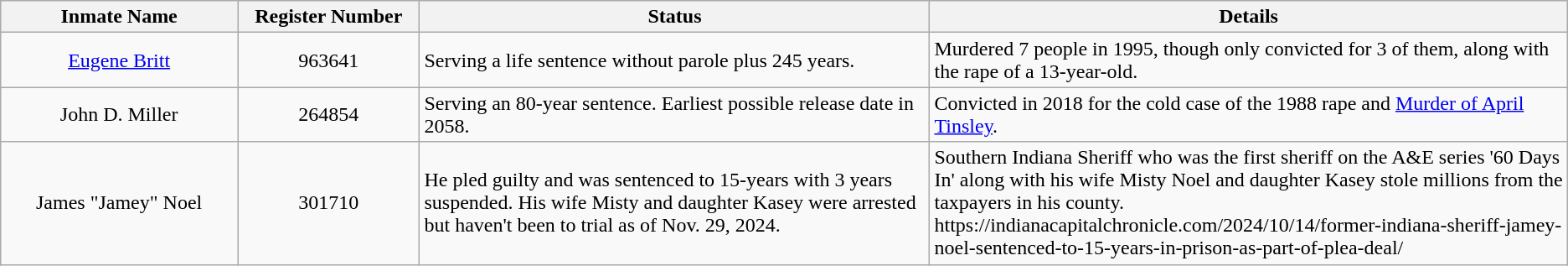<table class="wikitable sortable">
<tr>
<th width=13%>Inmate Name</th>
<th width=10%>Register Number</th>
<th width=28%>Status</th>
<th width=35%>Details</th>
</tr>
<tr>
<td style="text-align:center;"><a href='#'>Eugene Britt</a></td>
<td style="text-align:center;">963641</td>
<td>Serving a life sentence without parole plus 245 years.</td>
<td>Murdered 7 people in 1995, though only convicted for 3 of them, along with the rape of a 13-year-old.</td>
</tr>
<tr>
<td style="text-align:center;">John D. Miller</td>
<td style="text-align:center;">264854</td>
<td>Serving an 80-year sentence. Earliest possible release date in 2058.</td>
<td>Convicted in 2018 for the cold case of the 1988 rape and <a href='#'>Murder of April Tinsley</a>.</td>
</tr>
<tr>
<td style="text-align:center;">James "Jamey" Noel</td>
<td style="text-align:center;">301710</td>
<td>He pled guilty and was sentenced to 15-years with 3 years suspended.  His wife Misty and daughter Kasey were arrested but haven't been to trial as of Nov. 29, 2024.</td>
<td>Southern Indiana Sheriff who was the first sheriff on the A&E series '60 Days In' along with his wife Misty Noel and daughter Kasey stole millions from the taxpayers in his county. https://indianacapitalchronicle.com/2024/10/14/former-indiana-sheriff-jamey-noel-sentenced-to-15-years-in-prison-as-part-of-plea-deal/</td>
</tr>
</table>
